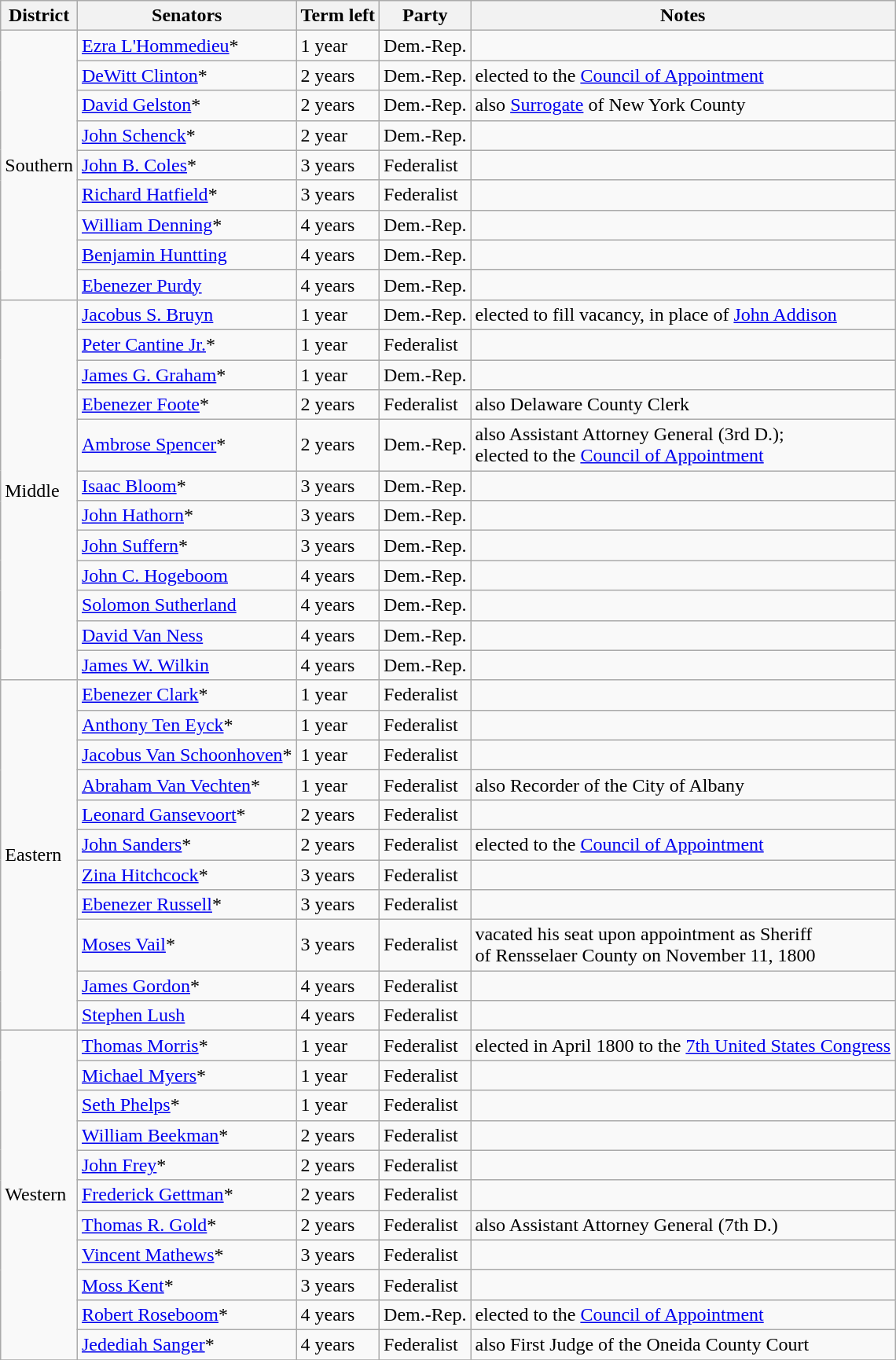<table class=wikitable>
<tr>
<th>District</th>
<th>Senators</th>
<th>Term left</th>
<th>Party</th>
<th>Notes</th>
</tr>
<tr>
<td rowspan="9">Southern</td>
<td><a href='#'>Ezra L'Hommedieu</a>*</td>
<td>1 year</td>
<td>Dem.-Rep.</td>
<td></td>
</tr>
<tr>
<td><a href='#'>DeWitt Clinton</a>*</td>
<td>2 years</td>
<td>Dem.-Rep.</td>
<td>elected to the <a href='#'>Council of Appointment</a></td>
</tr>
<tr>
<td><a href='#'>David Gelston</a>*</td>
<td>2 years</td>
<td>Dem.-Rep.</td>
<td>also <a href='#'>Surrogate</a> of New York County</td>
</tr>
<tr>
<td><a href='#'>John Schenck</a>*</td>
<td>2 year</td>
<td>Dem.-Rep.</td>
<td></td>
</tr>
<tr>
<td><a href='#'>John B. Coles</a>*</td>
<td>3 years</td>
<td>Federalist</td>
<td></td>
</tr>
<tr>
<td><a href='#'>Richard Hatfield</a>*</td>
<td>3 years</td>
<td>Federalist</td>
<td></td>
</tr>
<tr>
<td><a href='#'>William Denning</a>*</td>
<td>4 years</td>
<td>Dem.-Rep.</td>
<td></td>
</tr>
<tr>
<td><a href='#'>Benjamin Huntting</a></td>
<td>4 years</td>
<td>Dem.-Rep.</td>
<td></td>
</tr>
<tr>
<td><a href='#'>Ebenezer Purdy</a></td>
<td>4 years</td>
<td>Dem.-Rep.</td>
<td></td>
</tr>
<tr>
<td rowspan="12">Middle</td>
<td><a href='#'>Jacobus S. Bruyn</a></td>
<td>1 year</td>
<td>Dem.-Rep.</td>
<td>elected to fill vacancy, in place of <a href='#'>John Addison</a></td>
</tr>
<tr>
<td><a href='#'>Peter Cantine Jr.</a>*</td>
<td>1 year</td>
<td>Federalist</td>
<td></td>
</tr>
<tr>
<td><a href='#'>James G. Graham</a>*</td>
<td>1 year</td>
<td>Dem.-Rep.</td>
<td></td>
</tr>
<tr>
<td><a href='#'>Ebenezer Foote</a>*</td>
<td>2 years</td>
<td>Federalist</td>
<td>also Delaware County Clerk</td>
</tr>
<tr>
<td><a href='#'>Ambrose Spencer</a>*</td>
<td>2 years</td>
<td>Dem.-Rep.</td>
<td>also Assistant Attorney General (3rd D.); <br>elected to the <a href='#'>Council of Appointment</a></td>
</tr>
<tr>
<td><a href='#'>Isaac Bloom</a>*</td>
<td>3 years</td>
<td>Dem.-Rep.</td>
<td></td>
</tr>
<tr>
<td><a href='#'>John Hathorn</a>*</td>
<td>3 years</td>
<td>Dem.-Rep.</td>
<td></td>
</tr>
<tr>
<td><a href='#'>John Suffern</a>*</td>
<td>3 years</td>
<td>Dem.-Rep.</td>
<td></td>
</tr>
<tr>
<td><a href='#'>John C. Hogeboom</a></td>
<td>4 years</td>
<td>Dem.-Rep.</td>
<td></td>
</tr>
<tr>
<td><a href='#'>Solomon Sutherland</a></td>
<td>4 years</td>
<td>Dem.-Rep.</td>
<td></td>
</tr>
<tr>
<td><a href='#'>David Van Ness</a></td>
<td>4 years</td>
<td>Dem.-Rep.</td>
<td></td>
</tr>
<tr>
<td><a href='#'>James W. Wilkin</a></td>
<td>4 years</td>
<td>Dem.-Rep.</td>
<td></td>
</tr>
<tr>
<td rowspan="11">Eastern</td>
<td><a href='#'>Ebenezer Clark</a>*</td>
<td>1 year</td>
<td>Federalist</td>
<td></td>
</tr>
<tr>
<td><a href='#'>Anthony Ten Eyck</a>*</td>
<td>1 year</td>
<td>Federalist</td>
<td></td>
</tr>
<tr>
<td nowrap><a href='#'>Jacobus Van Schoonhoven</a>*</td>
<td>1 year</td>
<td>Federalist</td>
<td></td>
</tr>
<tr>
<td><a href='#'>Abraham Van Vechten</a>*</td>
<td>1 year</td>
<td>Federalist</td>
<td>also Recorder of the City of Albany</td>
</tr>
<tr>
<td><a href='#'>Leonard Gansevoort</a>*</td>
<td>2 years</td>
<td>Federalist</td>
<td></td>
</tr>
<tr>
<td><a href='#'>John Sanders</a>*</td>
<td>2 years</td>
<td>Federalist</td>
<td>elected to the <a href='#'>Council of Appointment</a></td>
</tr>
<tr>
<td><a href='#'>Zina Hitchcock</a>*</td>
<td>3 years</td>
<td>Federalist</td>
<td></td>
</tr>
<tr>
<td><a href='#'>Ebenezer Russell</a>*</td>
<td>3 years</td>
<td>Federalist</td>
<td></td>
</tr>
<tr>
<td><a href='#'>Moses Vail</a>*</td>
<td>3 years</td>
<td>Federalist</td>
<td>vacated his seat upon appointment as Sheriff <br>of Rensselaer County on November 11, 1800</td>
</tr>
<tr>
<td><a href='#'>James Gordon</a>*</td>
<td>4 years</td>
<td>Federalist</td>
<td></td>
</tr>
<tr>
<td><a href='#'>Stephen Lush</a></td>
<td>4 years</td>
<td>Federalist</td>
<td></td>
</tr>
<tr>
<td rowspan="11">Western</td>
<td><a href='#'>Thomas Morris</a>*</td>
<td>1 year</td>
<td>Federalist</td>
<td>elected in April 1800 to the <a href='#'>7th United States Congress</a></td>
</tr>
<tr>
<td><a href='#'>Michael Myers</a>*</td>
<td>1 year</td>
<td>Federalist</td>
<td></td>
</tr>
<tr>
<td><a href='#'>Seth Phelps</a>*</td>
<td>1 year</td>
<td>Federalist</td>
<td></td>
</tr>
<tr>
<td><a href='#'>William Beekman</a>*</td>
<td>2 years</td>
<td>Federalist</td>
<td></td>
</tr>
<tr>
<td><a href='#'>John Frey</a>*</td>
<td>2 years</td>
<td>Federalist</td>
<td></td>
</tr>
<tr>
<td><a href='#'>Frederick Gettman</a>*</td>
<td>2 years</td>
<td>Federalist</td>
<td></td>
</tr>
<tr>
<td><a href='#'>Thomas R. Gold</a>*</td>
<td>2 years</td>
<td>Federalist</td>
<td>also Assistant Attorney General (7th D.)</td>
</tr>
<tr>
<td><a href='#'>Vincent Mathews</a>*</td>
<td>3 years</td>
<td>Federalist</td>
<td></td>
</tr>
<tr>
<td><a href='#'>Moss Kent</a>*</td>
<td>3 years</td>
<td>Federalist</td>
<td></td>
</tr>
<tr>
<td><a href='#'>Robert Roseboom</a>*</td>
<td>4 years</td>
<td>Dem.-Rep.</td>
<td>elected to the <a href='#'>Council of Appointment</a></td>
</tr>
<tr>
<td><a href='#'>Jedediah Sanger</a>*</td>
<td>4 years</td>
<td>Federalist</td>
<td>also First Judge of the Oneida County Court</td>
</tr>
<tr>
</tr>
</table>
